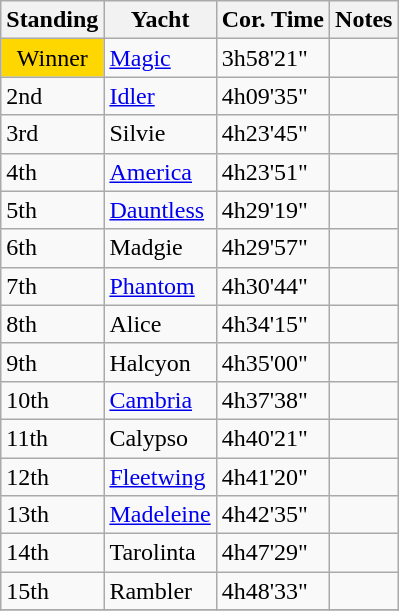<table class=wikitable>
<tr>
<th>Standing</th>
<th>Yacht</th>
<th>Cor. Time</th>
<th>Notes</th>
</tr>
<tr>
<td style="text-align:center; background:gold;">Winner</td>
<td><a href='#'>Magic</a></td>
<td>3h58'21"</td>
<td></td>
</tr>
<tr>
<td>2nd</td>
<td><a href='#'>Idler</a></td>
<td>4h09'35"</td>
<td></td>
</tr>
<tr>
<td>3rd</td>
<td>Silvie</td>
<td>4h23'45"</td>
<td></td>
</tr>
<tr>
<td>4th</td>
<td><a href='#'>America</a></td>
<td>4h23'51"</td>
<td></td>
</tr>
<tr>
<td>5th</td>
<td><a href='#'>Dauntless</a></td>
<td>4h29'19"</td>
<td></td>
</tr>
<tr>
<td>6th</td>
<td>Madgie</td>
<td>4h29'57"</td>
<td></td>
</tr>
<tr>
<td>7th</td>
<td><a href='#'>Phantom</a></td>
<td>4h30'44"</td>
<td></td>
</tr>
<tr>
<td>8th</td>
<td>Alice</td>
<td>4h34'15"</td>
<td></td>
</tr>
<tr>
<td>9th</td>
<td>Halcyon</td>
<td>4h35'00"</td>
<td></td>
</tr>
<tr>
<td>10th</td>
<td><a href='#'>Cambria</a></td>
<td>4h37'38"</td>
<td></td>
</tr>
<tr>
<td>11th</td>
<td>Calypso</td>
<td>4h40'21"</td>
<td></td>
</tr>
<tr>
<td>12th</td>
<td><a href='#'>Fleetwing</a></td>
<td>4h41'20"</td>
<td></td>
</tr>
<tr>
<td>13th</td>
<td><a href='#'>Madeleine</a></td>
<td>4h42'35"</td>
<td></td>
</tr>
<tr>
<td>14th</td>
<td>Tarolinta</td>
<td>4h47'29"</td>
<td></td>
</tr>
<tr>
<td>15th</td>
<td>Rambler</td>
<td>4h48'33"</td>
<td></td>
</tr>
<tr>
</tr>
</table>
